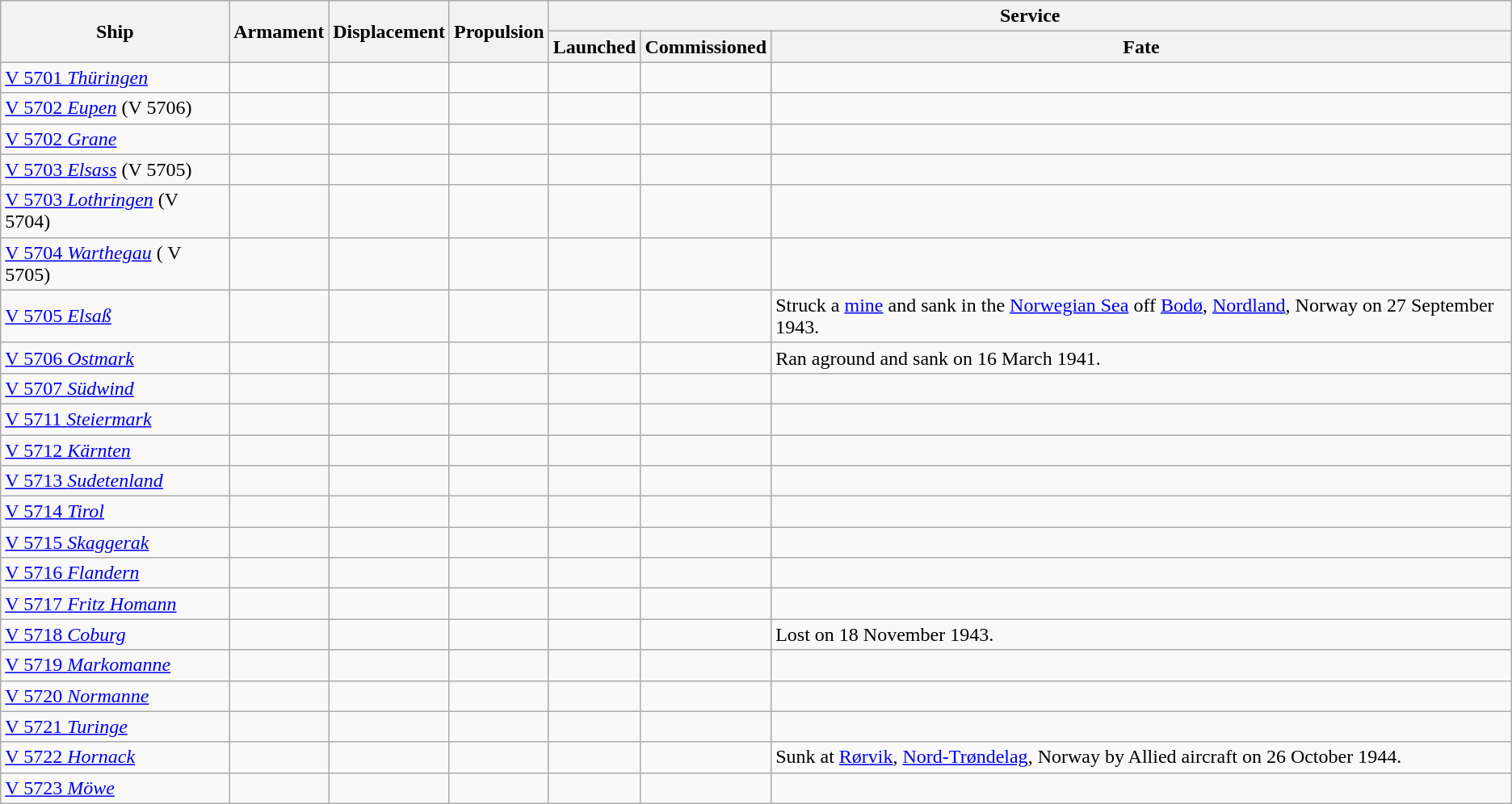<table class="wikitable">
<tr>
<th rowspan="2">Ship</th>
<th rowspan="2">Armament</th>
<th rowspan="2">Displacement</th>
<th rowspan="2">Propulsion</th>
<th colspan="3">Service</th>
</tr>
<tr>
<th>Launched</th>
<th>Commissioned</th>
<th>Fate</th>
</tr>
<tr>
<td><a href='#'>V 5701 <em>Thüringen</em></a></td>
<td></td>
<td></td>
<td></td>
<td></td>
<td></td>
<td></td>
</tr>
<tr>
<td><a href='#'>V 5702 <em>Eupen</em></a> (V 5706)</td>
<td></td>
<td></td>
<td></td>
<td></td>
<td></td>
<td></td>
</tr>
<tr>
<td><a href='#'>V 5702 <em>Grane</em></a></td>
<td></td>
<td></td>
<td></td>
<td></td>
<td></td>
<td></td>
</tr>
<tr>
<td><a href='#'>V 5703 <em>Elsass</em></a> (V 5705)</td>
<td></td>
<td></td>
<td></td>
<td></td>
<td></td>
<td></td>
</tr>
<tr>
<td><a href='#'>V 5703 <em>Lothringen</em></a> (V 5704)</td>
<td></td>
<td></td>
<td></td>
<td></td>
<td></td>
<td></td>
</tr>
<tr>
<td><a href='#'>V 5704 <em>Warthegau</em></a> ( V 5705)</td>
<td></td>
<td></td>
<td></td>
<td></td>
<td></td>
<td></td>
</tr>
<tr>
<td><a href='#'>V 5705 <em>Elsaß</em></a></td>
<td></td>
<td></td>
<td></td>
<td></td>
<td></td>
<td>Struck a <a href='#'>mine</a> and sank in the <a href='#'>Norwegian Sea</a> off <a href='#'>Bodø</a>, <a href='#'>Nordland</a>, Norway on 27 September 1943.</td>
</tr>
<tr>
<td><a href='#'>V 5706 <em>Ostmark</em></a></td>
<td></td>
<td></td>
<td></td>
<td></td>
<td></td>
<td>Ran aground and sank on 16 March 1941.</td>
</tr>
<tr>
<td><a href='#'>V 5707 <em>Südwind</em></a></td>
<td></td>
<td></td>
<td></td>
<td></td>
<td></td>
<td></td>
</tr>
<tr>
<td><a href='#'>V 5711 <em>Steiermark</em></a></td>
<td></td>
<td></td>
<td></td>
<td></td>
<td></td>
<td></td>
</tr>
<tr>
<td><a href='#'>V 5712 <em>Kärnten</em></a></td>
<td></td>
<td></td>
<td></td>
<td></td>
<td></td>
<td></td>
</tr>
<tr>
<td><a href='#'>V 5713 <em>Sudetenland</em></a></td>
<td></td>
<td></td>
<td></td>
<td></td>
<td></td>
<td></td>
</tr>
<tr>
<td><a href='#'>V 5714 <em>Tirol</em></a></td>
<td></td>
<td></td>
<td></td>
<td></td>
<td></td>
<td></td>
</tr>
<tr>
<td><a href='#'>V 5715 <em>Skaggerak</em></a></td>
<td></td>
<td></td>
<td></td>
<td></td>
<td></td>
<td></td>
</tr>
<tr>
<td><a href='#'>V 5716 <em>Flandern</em></a></td>
<td></td>
<td></td>
<td></td>
<td></td>
<td></td>
<td></td>
</tr>
<tr>
<td><a href='#'>V 5717 <em>Fritz Homann</em></a></td>
<td></td>
<td></td>
<td></td>
<td></td>
<td></td>
<td></td>
</tr>
<tr>
<td><a href='#'>V 5718 <em>Coburg</em></a></td>
<td></td>
<td></td>
<td></td>
<td></td>
<td></td>
<td>Lost on 18 November 1943.</td>
</tr>
<tr>
<td><a href='#'>V 5719 <em>Markomanne</em></a></td>
<td></td>
<td></td>
<td></td>
<td></td>
<td></td>
<td></td>
</tr>
<tr>
<td><a href='#'>V 5720 <em>Normanne</em></a></td>
<td></td>
<td></td>
<td></td>
<td></td>
<td></td>
<td></td>
</tr>
<tr>
<td><a href='#'>V 5721 <em>Turinge</em></a></td>
<td></td>
<td></td>
<td></td>
<td></td>
<td></td>
<td></td>
</tr>
<tr>
<td><a href='#'>V 5722 <em>Hornack</em></a></td>
<td></td>
<td></td>
<td></td>
<td></td>
<td></td>
<td>Sunk at <a href='#'>Rørvik</a>, <a href='#'>Nord-Trøndelag</a>, Norway by Allied aircraft on 26 October 1944.</td>
</tr>
<tr>
<td><a href='#'>V 5723 <em>Möwe</em></a></td>
<td></td>
<td></td>
<td></td>
<td></td>
<td></td>
<td></td>
</tr>
</table>
